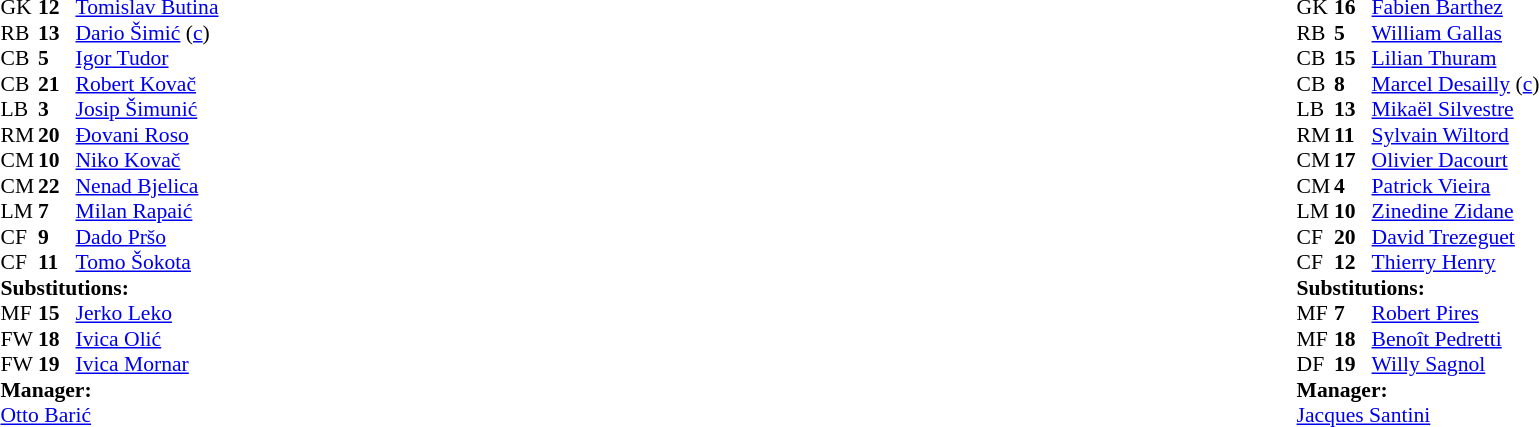<table style="width:100%;">
<tr>
<td style="vertical-align:top; width:40%;"><br><table style="font-size:90%" cellspacing="0" cellpadding="0">
<tr>
<th width="25"></th>
<th width="25"></th>
</tr>
<tr>
<td>GK</td>
<td><strong>12</strong></td>
<td><a href='#'>Tomislav Butina</a></td>
</tr>
<tr>
<td>RB</td>
<td><strong>13</strong></td>
<td><a href='#'>Dario Šimić</a> (<a href='#'>c</a>)</td>
</tr>
<tr>
<td>CB</td>
<td><strong>5</strong></td>
<td><a href='#'>Igor Tudor</a></td>
<td></td>
</tr>
<tr>
<td>CB</td>
<td><strong>21</strong></td>
<td><a href='#'>Robert Kovač</a></td>
<td></td>
</tr>
<tr>
<td>LB</td>
<td><strong>3</strong></td>
<td><a href='#'>Josip Šimunić</a></td>
</tr>
<tr>
<td>RM</td>
<td><strong>20</strong></td>
<td><a href='#'>Đovani Roso</a></td>
<td></td>
</tr>
<tr>
<td>CM</td>
<td><strong>10</strong></td>
<td><a href='#'>Niko Kovač</a></td>
</tr>
<tr>
<td>CM</td>
<td><strong>22</strong></td>
<td><a href='#'>Nenad Bjelica</a></td>
<td></td>
<td></td>
</tr>
<tr>
<td>LM</td>
<td><strong>7</strong></td>
<td><a href='#'>Milan Rapaić</a></td>
<td></td>
<td></td>
</tr>
<tr>
<td>CF</td>
<td><strong>9</strong></td>
<td><a href='#'>Dado Pršo</a></td>
</tr>
<tr>
<td>CF</td>
<td><strong>11</strong></td>
<td><a href='#'>Tomo Šokota</a></td>
<td></td>
<td></td>
</tr>
<tr>
<td colspan=3><strong>Substitutions:</strong></td>
</tr>
<tr>
<td>MF</td>
<td><strong>15</strong></td>
<td><a href='#'>Jerko Leko</a></td>
<td></td>
<td></td>
</tr>
<tr>
<td>FW</td>
<td><strong>18</strong></td>
<td><a href='#'>Ivica Olić</a></td>
<td></td>
<td></td>
</tr>
<tr>
<td>FW</td>
<td><strong>19</strong></td>
<td><a href='#'>Ivica Mornar</a></td>
<td></td>
<td></td>
</tr>
<tr>
<td colspan=3><strong>Manager:</strong></td>
</tr>
<tr>
<td colspan=3><a href='#'>Otto Barić</a></td>
</tr>
</table>
</td>
<td valign="top"></td>
<td style="vertical-align:top; width:50%;"><br><table style="font-size:90%; margin:auto;" cellspacing="0" cellpadding="0">
<tr>
<th width=25></th>
<th width=25></th>
</tr>
<tr>
<td>GK</td>
<td><strong>16</strong></td>
<td><a href='#'>Fabien Barthez</a></td>
</tr>
<tr>
<td>RB</td>
<td><strong>5</strong></td>
<td><a href='#'>William Gallas</a></td>
<td></td>
<td></td>
</tr>
<tr>
<td>CB</td>
<td><strong>15</strong></td>
<td><a href='#'>Lilian Thuram</a></td>
</tr>
<tr>
<td>CB</td>
<td><strong>8</strong></td>
<td><a href='#'>Marcel Desailly</a> (<a href='#'>c</a>)</td>
</tr>
<tr>
<td>LB</td>
<td><strong>13</strong></td>
<td><a href='#'>Mikaël Silvestre</a></td>
</tr>
<tr>
<td>RM</td>
<td><strong>11</strong></td>
<td><a href='#'>Sylvain Wiltord</a></td>
<td></td>
<td></td>
</tr>
<tr>
<td>CM</td>
<td><strong>17</strong></td>
<td><a href='#'>Olivier Dacourt</a></td>
<td></td>
<td></td>
</tr>
<tr>
<td>CM</td>
<td><strong>4</strong></td>
<td><a href='#'>Patrick Vieira</a></td>
<td></td>
</tr>
<tr>
<td>LM</td>
<td><strong>10</strong></td>
<td><a href='#'>Zinedine Zidane</a></td>
</tr>
<tr>
<td>CF</td>
<td><strong>20</strong></td>
<td><a href='#'>David Trezeguet</a></td>
</tr>
<tr>
<td>CF</td>
<td><strong>12</strong></td>
<td><a href='#'>Thierry Henry</a></td>
</tr>
<tr>
<td colspan=3><strong>Substitutions:</strong></td>
</tr>
<tr>
<td>MF</td>
<td><strong>7</strong></td>
<td><a href='#'>Robert Pires</a></td>
<td></td>
<td></td>
</tr>
<tr>
<td>MF</td>
<td><strong>18</strong></td>
<td><a href='#'>Benoît Pedretti</a></td>
<td></td>
<td></td>
</tr>
<tr>
<td>DF</td>
<td><strong>19</strong></td>
<td><a href='#'>Willy Sagnol</a></td>
<td></td>
<td></td>
</tr>
<tr>
<td colspan=3><strong>Manager:</strong></td>
</tr>
<tr>
<td colspan=3><a href='#'>Jacques Santini</a></td>
</tr>
</table>
</td>
</tr>
</table>
